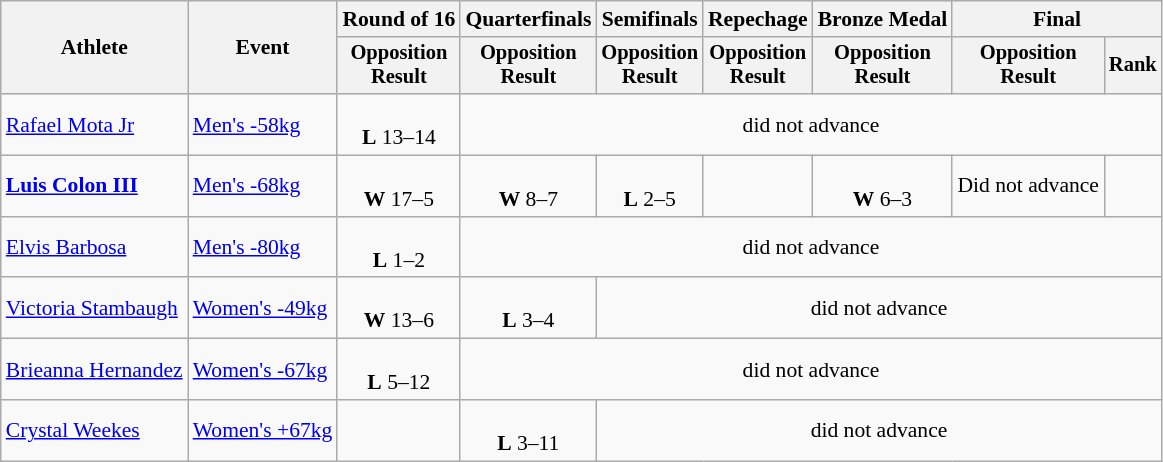<table class="wikitable" style="font-size:90%">
<tr>
<th rowspan=2>Athlete</th>
<th rowspan=2>Event</th>
<th>Round of 16</th>
<th>Quarterfinals</th>
<th>Semifinals</th>
<th>Repechage</th>
<th>Bronze Medal</th>
<th colspan=2>Final</th>
</tr>
<tr style="font-size:95%">
<th>Opposition<br>Result</th>
<th>Opposition<br>Result</th>
<th>Opposition<br>Result</th>
<th>Opposition<br>Result</th>
<th>Opposition<br>Result</th>
<th>Opposition<br>Result</th>
<th>Rank</th>
</tr>
<tr align=center>
<td align=left><a href='#'>Rafael Mota Jr</a></td>
<td align=left><a href='#'>Men's -58kg</a></td>
<td><br><strong>L</strong> 13–14</td>
<td colspan=6>did not advance</td>
</tr>
<tr align=center>
<td align=left><strong><a href='#'>Luis Colon III</a></strong></td>
<td align=left><a href='#'>Men's -68kg</a></td>
<td><br><strong>W</strong> 17–5</td>
<td><br><strong>W</strong> 8–7</td>
<td><br><strong>L</strong> 2–5</td>
<td></td>
<td><br><strong>W</strong> 6–3</td>
<td>Did not advance</td>
<td></td>
</tr>
<tr align=center>
<td align=left><a href='#'>Elvis Barbosa</a></td>
<td align=left><a href='#'>Men's -80kg</a></td>
<td><br><strong>L</strong> 1–2</td>
<td colspan=6>did not advance</td>
</tr>
<tr align=center>
<td align=left><a href='#'>Victoria Stambaugh</a></td>
<td align=left><a href='#'>Women's -49kg</a></td>
<td><br><strong>W</strong> 13–6</td>
<td><br><strong>L</strong> 3–4</td>
<td colspan=5>did not advance</td>
</tr>
<tr align=center>
<td align=left><a href='#'>Brieanna Hernandez</a></td>
<td align=left><a href='#'>Women's -67kg</a></td>
<td><br><strong>L</strong> 5–12</td>
<td colspan=6>did not advance</td>
</tr>
<tr align=center>
<td align=left><a href='#'>Crystal Weekes</a></td>
<td align=left><a href='#'>Women's +67kg</a></td>
<td></td>
<td><br><strong>L</strong> 3–11</td>
<td colspan=5>did not advance</td>
</tr>
</table>
